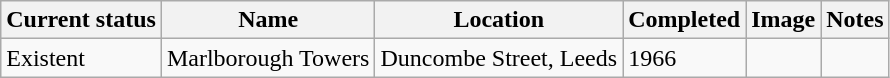<table class="wikitable sortable">
<tr>
<th>Current status</th>
<th>Name</th>
<th>Location</th>
<th>Completed</th>
<th class="unsortable">Image</th>
<th class="unsortable">Notes</th>
</tr>
<tr>
<td>Existent</td>
<td>Marlborough Towers</td>
<td>Duncombe Street, Leeds</td>
<td>1966</td>
<td></td>
<td></td>
</tr>
</table>
